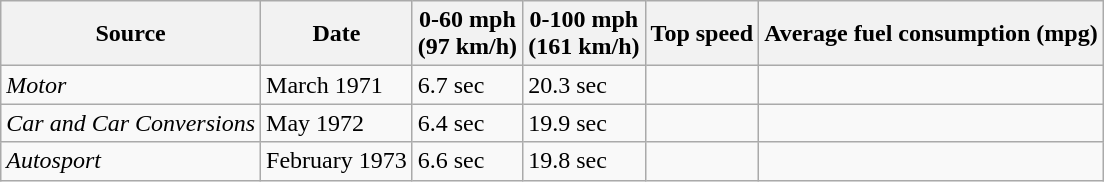<table class="wikitable">
<tr>
<th>Source</th>
<th>Date</th>
<th>0-60 mph <br> (97 km/h)</th>
<th>0-100 mph <br> (161 km/h)</th>
<th>Top speed</th>
<th>Average fuel consumption (mpg)</th>
</tr>
<tr>
<td><em>Motor</em></td>
<td>March 1971</td>
<td>6.7 sec</td>
<td>20.3 sec</td>
<td></td>
<td></td>
</tr>
<tr>
<td><em>Car and Car Conversions</em></td>
<td>May 1972</td>
<td>6.4 sec</td>
<td>19.9 sec</td>
<td></td>
<td></td>
</tr>
<tr>
<td><em>Autosport</em></td>
<td>February 1973</td>
<td>6.6 sec</td>
<td>19.8 sec</td>
<td></td>
<td></td>
</tr>
</table>
